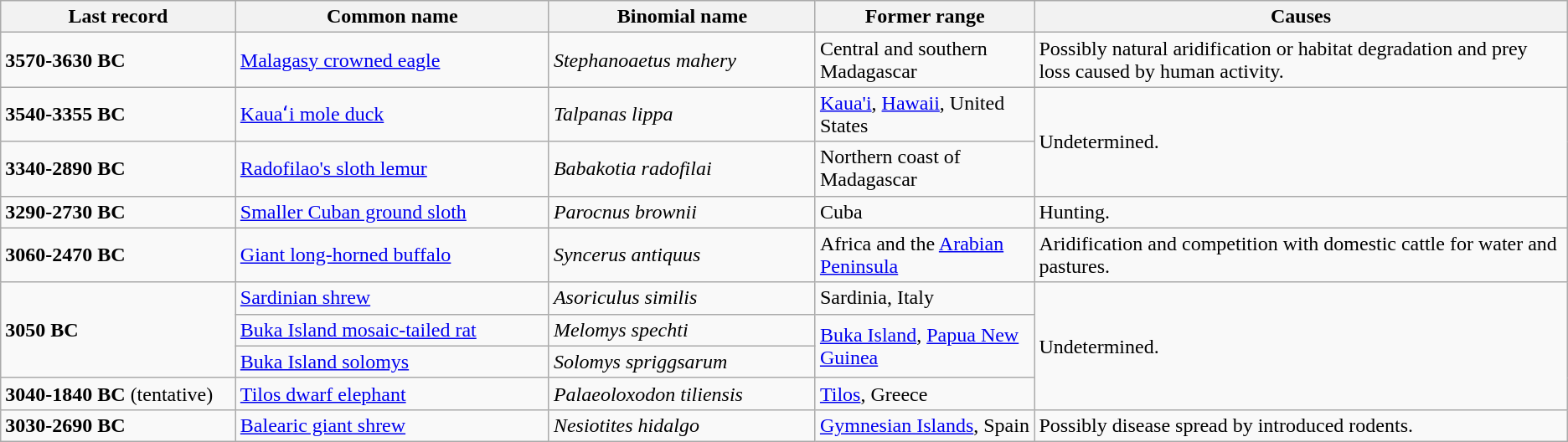<table class="wikitable sortable">
<tr>
<th style="width:15%;">Last record</th>
<th style="width:20%;">Common name</th>
<th style="width:17%;">Binomial name</th>
<th>Former range</th>
<th>Causes</th>
</tr>
<tr>
<td><strong>3570-3630 BC</strong></td>
<td><a href='#'>Malagasy crowned eagle</a></td>
<td><em>Stephanoaetus mahery</em></td>
<td>Central and southern Madagascar</td>
<td>Possibly natural aridification or habitat degradation and prey loss caused by human activity.</td>
</tr>
<tr>
<td><strong>3540-3355 BC</strong></td>
<td><a href='#'>Kauaʻi mole duck</a></td>
<td><em>Talpanas lippa</em></td>
<td><a href='#'>Kaua'i</a>, <a href='#'>Hawaii</a>, United States</td>
<td rowspan="2">Undetermined.</td>
</tr>
<tr>
<td><strong>3340-2890 BC</strong></td>
<td><a href='#'>Radofilao's sloth lemur</a></td>
<td><em>Babakotia radofilai</em></td>
<td>Northern coast of Madagascar</td>
</tr>
<tr>
<td><strong>3290-2730 BC</strong></td>
<td><a href='#'>Smaller Cuban ground sloth</a></td>
<td><em>Parocnus brownii</em></td>
<td>Cuba</td>
<td>Hunting.</td>
</tr>
<tr>
<td><strong>3060-2470 BC</strong></td>
<td><a href='#'>Giant long-horned buffalo</a></td>
<td><em>Syncerus antiquus</em></td>
<td>Africa and the <a href='#'>Arabian Peninsula</a></td>
<td>Aridification and competition with domestic cattle for water and pastures.</td>
</tr>
<tr>
<td rowspan="3"><strong>3050 BC</strong></td>
<td><a href='#'>Sardinian shrew</a></td>
<td><em>Asoriculus similis</em></td>
<td>Sardinia, Italy</td>
<td rowspan="4">Undetermined.</td>
</tr>
<tr>
<td><a href='#'>Buka Island mosaic-tailed rat</a></td>
<td><em>Melomys spechti</em></td>
<td rowspan="2"><a href='#'>Buka Island</a>, <a href='#'>Papua New Guinea</a></td>
</tr>
<tr>
<td><a href='#'>Buka Island solomys</a></td>
<td><em>Solomys spriggsarum</em></td>
</tr>
<tr>
<td><strong>3040-1840 BC</strong> (tentative)</td>
<td><a href='#'>Tilos dwarf elephant</a></td>
<td><em>Palaeoloxodon tiliensis</em></td>
<td><a href='#'>Tilos</a>, Greece</td>
</tr>
<tr>
<td><strong>3030-2690 BC</strong></td>
<td><a href='#'>Balearic giant shrew</a></td>
<td><em>Nesiotites hidalgo</em></td>
<td><a href='#'>Gymnesian Islands</a>, Spain</td>
<td>Possibly disease spread by introduced rodents.</td>
</tr>
</table>
